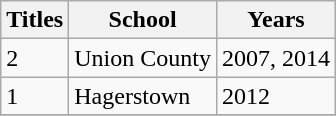<table class="wikitable">
<tr>
<th>Titles</th>
<th>School</th>
<th>Years</th>
</tr>
<tr>
<td>2</td>
<td>Union County</td>
<td>2007, 2014</td>
</tr>
<tr>
<td>1</td>
<td>Hagerstown</td>
<td>2012</td>
</tr>
<tr>
</tr>
</table>
